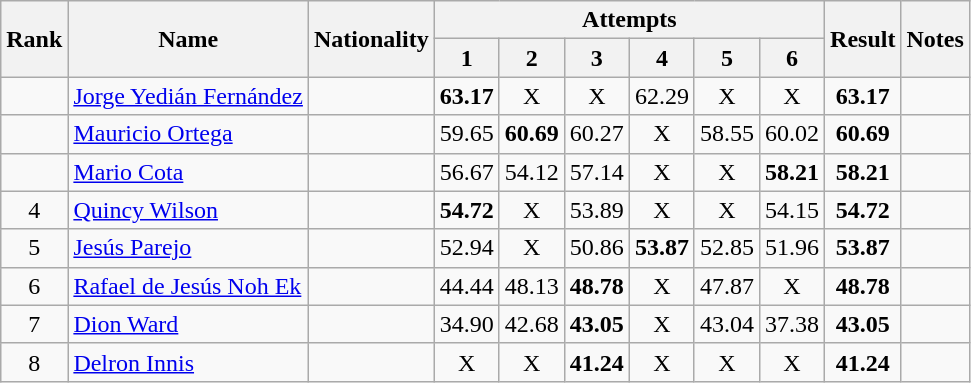<table class="wikitable sortable" style="text-align:center">
<tr>
<th rowspan=2>Rank</th>
<th rowspan=2>Name</th>
<th rowspan=2>Nationality</th>
<th colspan=6>Attempts</th>
<th rowspan=2>Result</th>
<th rowspan=2>Notes</th>
</tr>
<tr>
<th>1</th>
<th>2</th>
<th>3</th>
<th>4</th>
<th>5</th>
<th>6</th>
</tr>
<tr>
<td></td>
<td align=left><a href='#'>Jorge Yedián Fernández</a></td>
<td align=left></td>
<td><strong>63.17</strong></td>
<td>X</td>
<td>X</td>
<td>62.29</td>
<td>X</td>
<td>X</td>
<td><strong>63.17</strong></td>
<td></td>
</tr>
<tr>
<td></td>
<td align=left><a href='#'>Mauricio Ortega</a></td>
<td align=left></td>
<td>59.65</td>
<td><strong>60.69</strong></td>
<td>60.27</td>
<td>X</td>
<td>58.55</td>
<td>60.02</td>
<td><strong>60.69</strong></td>
<td></td>
</tr>
<tr>
<td></td>
<td align=left><a href='#'>Mario Cota</a></td>
<td align=left></td>
<td>56.67</td>
<td>54.12</td>
<td>57.14</td>
<td>X</td>
<td>X</td>
<td><strong>58.21</strong></td>
<td><strong>58.21</strong></td>
<td></td>
</tr>
<tr>
<td>4</td>
<td align=left><a href='#'>Quincy Wilson</a></td>
<td align=left></td>
<td><strong>54.72</strong></td>
<td>X</td>
<td>53.89</td>
<td>X</td>
<td>X</td>
<td>54.15</td>
<td><strong>54.72</strong></td>
<td></td>
</tr>
<tr>
<td>5</td>
<td align=left><a href='#'>Jesús Parejo</a></td>
<td align=left></td>
<td>52.94</td>
<td>X</td>
<td>50.86</td>
<td><strong>53.87</strong></td>
<td>52.85</td>
<td>51.96</td>
<td><strong>53.87</strong></td>
<td></td>
</tr>
<tr>
<td>6</td>
<td align=left><a href='#'>Rafael de Jesús Noh Ek</a></td>
<td align=left></td>
<td>44.44</td>
<td>48.13</td>
<td><strong>48.78</strong></td>
<td>X</td>
<td>47.87</td>
<td>X</td>
<td><strong>48.78</strong></td>
<td></td>
</tr>
<tr>
<td>7</td>
<td align=left><a href='#'>Dion Ward</a></td>
<td align=left></td>
<td>34.90</td>
<td>42.68</td>
<td><strong>43.05</strong></td>
<td>X</td>
<td>43.04</td>
<td>37.38</td>
<td><strong>43.05</strong></td>
<td></td>
</tr>
<tr>
<td>8</td>
<td align=left><a href='#'>Delron Innis</a></td>
<td align=left></td>
<td>X</td>
<td>X</td>
<td><strong>41.24</strong></td>
<td>X</td>
<td>X</td>
<td>X</td>
<td><strong>41.24</strong></td>
<td></td>
</tr>
</table>
